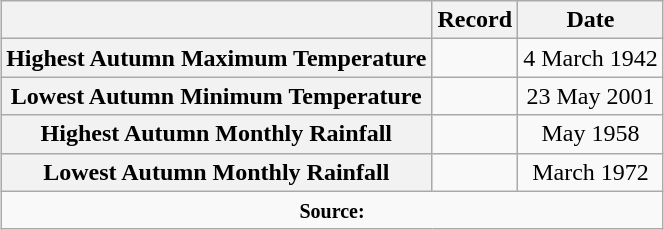<table class="wikitable" style="margin: 0 auto 0 auto; text-align:center">
<tr>
<th></th>
<th>Record</th>
<th>Date</th>
</tr>
<tr>
<th>Highest Autumn Maximum Temperature</th>
<td></td>
<td>4 March 1942</td>
</tr>
<tr>
<th>Lowest Autumn Minimum Temperature</th>
<td></td>
<td>23 May 2001</td>
</tr>
<tr>
<th>Highest Autumn Monthly Rainfall</th>
<td></td>
<td>May 1958</td>
</tr>
<tr>
<th>Lowest Autumn Monthly Rainfall</th>
<td></td>
<td>March 1972</td>
</tr>
<tr>
<td colspan="15" style="text-align: center;"><small><strong>Source:</strong></small></td>
</tr>
</table>
